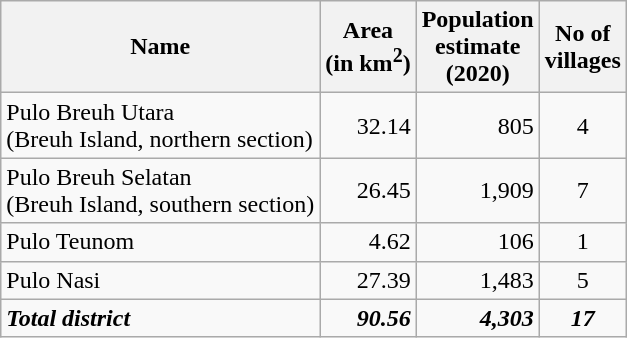<table class="sortable wikitable">
<tr>
<th>Name</th>
<th>Area <br>(in km<sup>2</sup>)</th>
<th>Population<br>estimate<br>(2020)</th>
<th>No of <br> villages</th>
</tr>
<tr>
<td>Pulo Breuh Utara <br>(Breuh Island, northern section)</td>
<td align="right">32.14</td>
<td align="right">805</td>
<td align="center">4</td>
</tr>
<tr>
<td>Pulo Breuh Selatan <br>(Breuh Island, southern section)</td>
<td align="right">26.45</td>
<td align="right">1,909</td>
<td align="center">7</td>
</tr>
<tr>
<td>Pulo Teunom</td>
<td align="right">4.62</td>
<td align="right">106</td>
<td align="center">1</td>
</tr>
<tr>
<td>Pulo Nasi</td>
<td align="right">27.39</td>
<td align="right">1,483</td>
<td align="center">5</td>
</tr>
<tr>
<td><strong><em>Total district</em></strong></td>
<td align="right"><strong><em>90.56</em></strong></td>
<td align="right"><strong><em>4,303</em></strong></td>
<td align="center"><strong><em>17</em></strong></td>
</tr>
</table>
